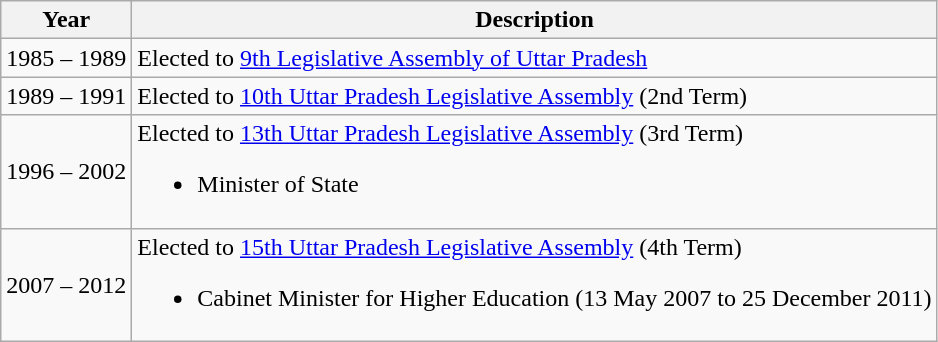<table class="wikitable">
<tr>
<th>Year</th>
<th>Description</th>
</tr>
<tr>
<td>1985 – 1989</td>
<td>Elected to <a href='#'>9th Legislative Assembly of Uttar Pradesh</a></td>
</tr>
<tr>
<td>1989 – 1991</td>
<td>Elected to <a href='#'>10th Uttar Pradesh Legislative Assembly</a> (2nd Term)</td>
</tr>
<tr>
<td>1996 – 2002</td>
<td>Elected to <a href='#'>13th Uttar Pradesh Legislative Assembly</a> (3rd Term)<br><ul><li>Minister of State</li></ul></td>
</tr>
<tr>
<td>2007 – 2012</td>
<td>Elected to <a href='#'>15th Uttar Pradesh Legislative Assembly</a> (4th Term)<br><ul><li>Cabinet Minister for Higher Education (13 May 2007 to 25 December 2011)</li></ul></td>
</tr>
</table>
